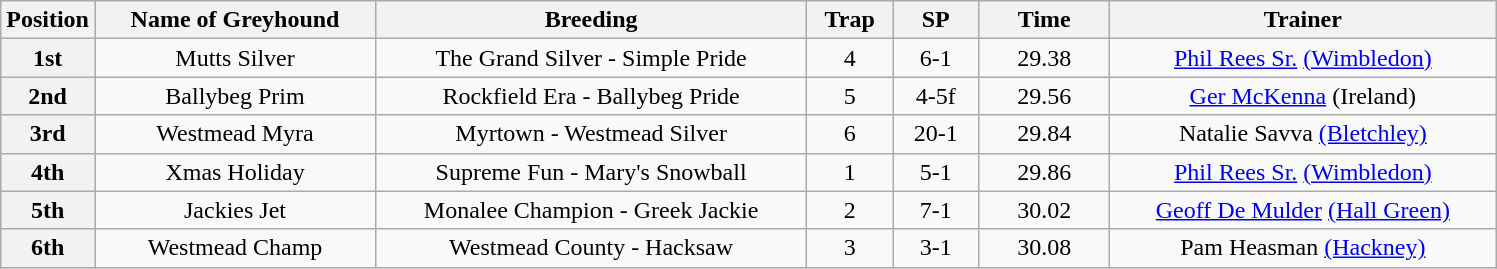<table class="wikitable" style="text-align: center">
<tr>
<th width=50>Position</th>
<th width=180>Name of Greyhound</th>
<th width=280>Breeding</th>
<th width=50>Trap</th>
<th width=50>SP</th>
<th width=80>Time</th>
<th width=250>Trainer</th>
</tr>
<tr>
<th>1st</th>
<td>Mutts Silver</td>
<td>The Grand Silver - Simple Pride</td>
<td>4</td>
<td>6-1</td>
<td>29.38</td>
<td><a href='#'>Phil Rees Sr.</a> <a href='#'>(Wimbledon)</a></td>
</tr>
<tr>
<th>2nd</th>
<td>Ballybeg Prim</td>
<td>Rockfield Era - Ballybeg Pride</td>
<td>5</td>
<td>4-5f</td>
<td>29.56</td>
<td><a href='#'>Ger McKenna</a> (Ireland)</td>
</tr>
<tr>
<th>3rd</th>
<td>Westmead Myra</td>
<td>Myrtown - Westmead Silver</td>
<td>6</td>
<td>20-1</td>
<td>29.84</td>
<td>Natalie Savva <a href='#'>(Bletchley)</a></td>
</tr>
<tr>
<th>4th</th>
<td>Xmas Holiday</td>
<td>Supreme Fun - Mary's Snowball</td>
<td>1</td>
<td>5-1</td>
<td>29.86</td>
<td><a href='#'>Phil Rees Sr.</a> <a href='#'>(Wimbledon)</a></td>
</tr>
<tr>
<th>5th</th>
<td>Jackies Jet</td>
<td>Monalee Champion - Greek Jackie</td>
<td>2</td>
<td>7-1</td>
<td>30.02</td>
<td><a href='#'>Geoff De Mulder</a> <a href='#'>(Hall Green)</a></td>
</tr>
<tr>
<th>6th</th>
<td>Westmead Champ</td>
<td>Westmead County	- Hacksaw</td>
<td>3</td>
<td>3-1</td>
<td>30.08</td>
<td>Pam Heasman <a href='#'>(Hackney)</a></td>
</tr>
</table>
